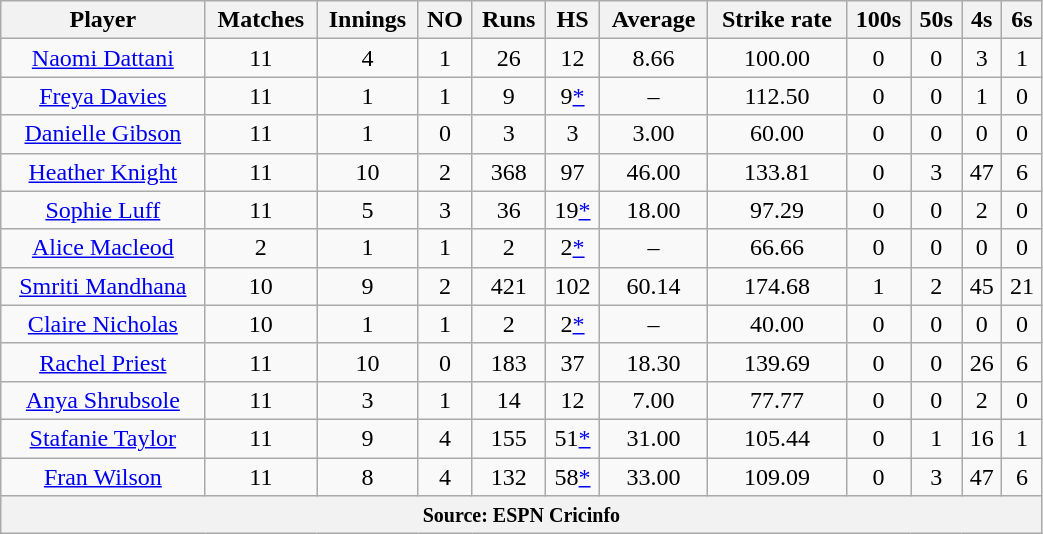<table class="wikitable" style="text-align:center; width:55%;">
<tr>
<th>Player</th>
<th>Matches</th>
<th>Innings</th>
<th>NO</th>
<th>Runs</th>
<th>HS</th>
<th>Average</th>
<th>Strike rate</th>
<th>100s</th>
<th>50s</th>
<th>4s</th>
<th>6s</th>
</tr>
<tr>
<td><a href='#'>Naomi Dattani</a></td>
<td>11</td>
<td>4</td>
<td>1</td>
<td>26</td>
<td>12</td>
<td>8.66</td>
<td>100.00</td>
<td>0</td>
<td>0</td>
<td>3</td>
<td>1</td>
</tr>
<tr>
<td><a href='#'>Freya Davies</a></td>
<td>11</td>
<td>1</td>
<td>1</td>
<td>9</td>
<td>9<a href='#'>*</a></td>
<td>–</td>
<td>112.50</td>
<td>0</td>
<td>0</td>
<td>1</td>
<td>0</td>
</tr>
<tr>
<td><a href='#'>Danielle Gibson</a></td>
<td>11</td>
<td>1</td>
<td>0</td>
<td>3</td>
<td>3</td>
<td>3.00</td>
<td>60.00</td>
<td>0</td>
<td>0</td>
<td>0</td>
<td>0</td>
</tr>
<tr>
<td><a href='#'>Heather Knight</a></td>
<td>11</td>
<td>10</td>
<td>2</td>
<td>368</td>
<td>97</td>
<td>46.00</td>
<td>133.81</td>
<td>0</td>
<td>3</td>
<td>47</td>
<td>6</td>
</tr>
<tr>
<td><a href='#'>Sophie Luff</a></td>
<td>11</td>
<td>5</td>
<td>3</td>
<td>36</td>
<td>19<a href='#'>*</a></td>
<td>18.00</td>
<td>97.29</td>
<td>0</td>
<td>0</td>
<td>2</td>
<td>0</td>
</tr>
<tr>
<td><a href='#'>Alice Macleod</a></td>
<td>2</td>
<td>1</td>
<td>1</td>
<td>2</td>
<td>2<a href='#'>*</a></td>
<td>–</td>
<td>66.66</td>
<td>0</td>
<td>0</td>
<td>0</td>
<td>0</td>
</tr>
<tr>
<td><a href='#'>Smriti Mandhana</a></td>
<td>10</td>
<td>9</td>
<td>2</td>
<td>421</td>
<td>102</td>
<td>60.14</td>
<td>174.68</td>
<td>1</td>
<td>2</td>
<td>45</td>
<td>21</td>
</tr>
<tr>
<td><a href='#'>Claire Nicholas</a></td>
<td>10</td>
<td>1</td>
<td>1</td>
<td>2</td>
<td>2<a href='#'>*</a></td>
<td>–</td>
<td>40.00</td>
<td>0</td>
<td>0</td>
<td>0</td>
<td>0</td>
</tr>
<tr>
<td><a href='#'>Rachel Priest</a></td>
<td>11</td>
<td>10</td>
<td>0</td>
<td>183</td>
<td>37</td>
<td>18.30</td>
<td>139.69</td>
<td>0</td>
<td>0</td>
<td>26</td>
<td>6</td>
</tr>
<tr>
<td><a href='#'>Anya Shrubsole</a></td>
<td>11</td>
<td>3</td>
<td>1</td>
<td>14</td>
<td>12</td>
<td>7.00</td>
<td>77.77</td>
<td>0</td>
<td>0</td>
<td>2</td>
<td>0</td>
</tr>
<tr>
<td><a href='#'>Stafanie Taylor</a></td>
<td>11</td>
<td>9</td>
<td>4</td>
<td>155</td>
<td>51<a href='#'>*</a></td>
<td>31.00</td>
<td>105.44</td>
<td>0</td>
<td>1</td>
<td>16</td>
<td>1</td>
</tr>
<tr>
<td><a href='#'>Fran Wilson</a></td>
<td>11</td>
<td>8</td>
<td>4</td>
<td>132</td>
<td>58<a href='#'>*</a></td>
<td>33.00</td>
<td>109.09</td>
<td>0</td>
<td>3</td>
<td>47</td>
<td>6</td>
</tr>
<tr>
<th colspan="12"><small>Source: ESPN Cricinfo </small></th>
</tr>
</table>
